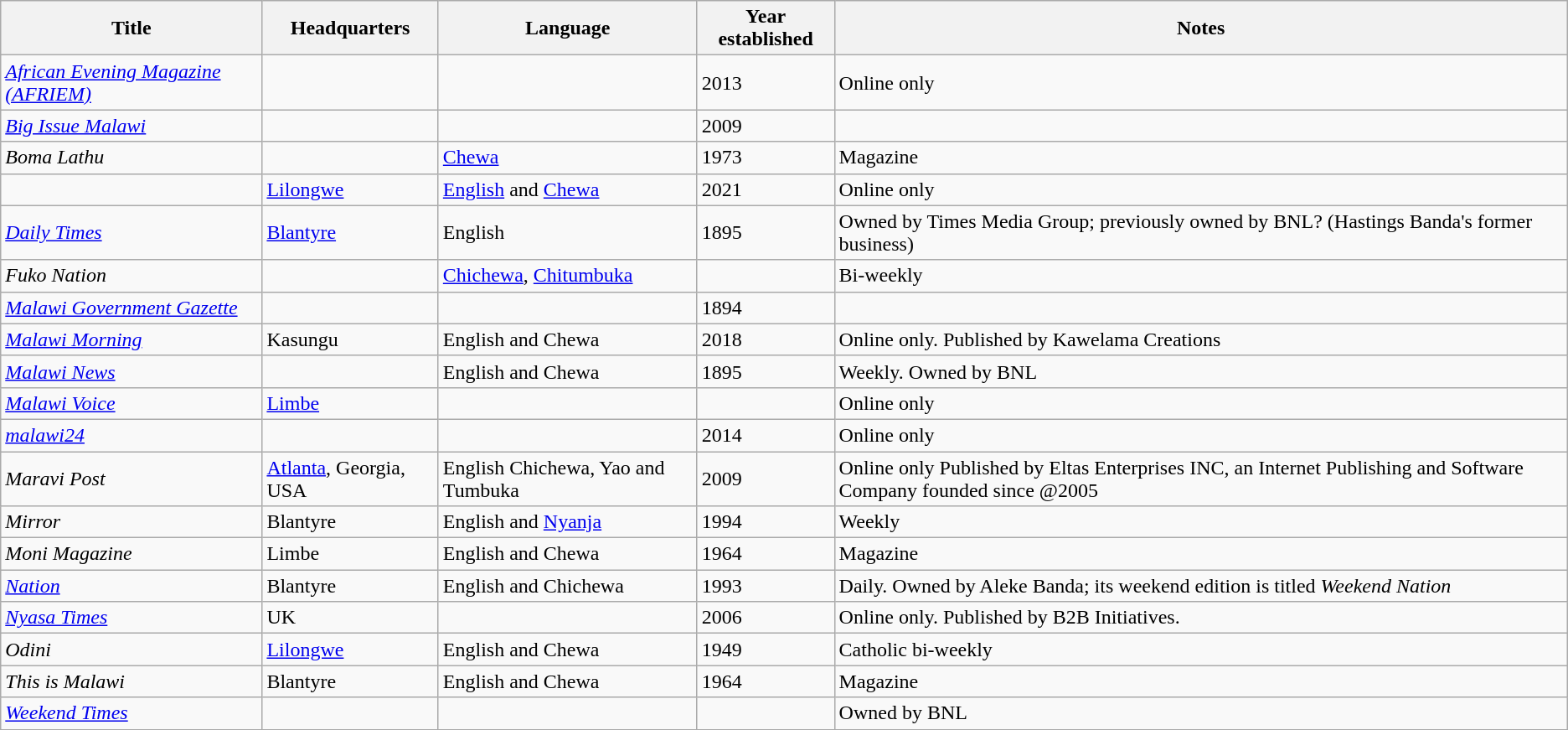<table class="wikitable sortable">
<tr>
<th>Title</th>
<th>Headquarters</th>
<th>Language</th>
<th>Year established</th>
<th>Notes</th>
</tr>
<tr>
<td><em><a href='#'>African Evening Magazine (AFRIEM)</a></em></td>
<td></td>
<td></td>
<td>2013 </td>
<td>Online only</td>
</tr>
<tr>
<td><em><a href='#'>Big Issue Malawi</a></em></td>
<td></td>
<td></td>
<td>2009</td>
<td></td>
</tr>
<tr>
<td><em>Boma Lathu</em></td>
<td></td>
<td><a href='#'>Chewa</a></td>
<td>1973 </td>
<td>Magazine</td>
</tr>
<tr>
<td><em></em></td>
<td><a href='#'>Lilongwe</a></td>
<td><a href='#'>English</a> and <a href='#'>Chewa</a></td>
<td>2021 </td>
<td>Online only</td>
</tr>
<tr>
<td><em><a href='#'>Daily Times</a></em> </td>
<td><a href='#'>Blantyre</a></td>
<td>English </td>
<td>1895 </td>
<td>Owned by Times Media Group; previously owned by BNL? (Hastings Banda's former business)</td>
</tr>
<tr>
<td><em>Fuko Nation</em></td>
<td></td>
<td><a href='#'>Chichewa</a>, <a href='#'>Chitumbuka</a></td>
<td></td>
<td>Bi-weekly</td>
</tr>
<tr>
<td><em><a href='#'>Malawi Government Gazette</a></em></td>
<td></td>
<td></td>
<td>1894 </td>
<td></td>
</tr>
<tr>
<td><em><a href='#'>Malawi Morning</a></em></td>
<td>Kasungu </td>
<td>English and Chewa</td>
<td>2018</td>
<td>Online only. Published by Kawelama Creations</td>
</tr>
<tr>
<td><em><a href='#'>Malawi News</a></em></td>
<td></td>
<td>English and Chewa</td>
<td>1895 </td>
<td>Weekly. Owned by BNL</td>
</tr>
<tr>
<td><em><a href='#'>Malawi Voice</a></em> </td>
<td><a href='#'>Limbe</a></td>
<td></td>
<td></td>
<td>Online only</td>
</tr>
<tr>
<td><em><a href='#'>malawi24</a></em></td>
<td></td>
<td></td>
<td>2014</td>
<td>Online only</td>
</tr>
<tr>
<td><em>Maravi Post</em> </td>
<td><a href='#'>Atlanta</a>, Georgia, USA </td>
<td>English Chichewa, Yao and Tumbuka</td>
<td>2009</td>
<td>Online only Published by Eltas Enterprises INC, an Internet Publishing and Software Company founded since @2005</td>
</tr>
<tr>
<td><em>Mirror</em></td>
<td>Blantyre </td>
<td>English and <a href='#'>Nyanja</a></td>
<td>1994</td>
<td>Weekly</td>
</tr>
<tr>
<td><em>Moni Magazine</em></td>
<td>Limbe </td>
<td>English and Chewa</td>
<td>1964</td>
<td>Magazine</td>
</tr>
<tr>
<td><em><a href='#'>Nation</a></em></td>
<td>Blantyre </td>
<td>English and Chichewa</td>
<td>1993 </td>
<td>Daily. Owned by Aleke Banda; its weekend edition is titled <em>Weekend Nation</em></td>
</tr>
<tr>
<td><em><a href='#'>Nyasa Times</a></em></td>
<td>UK </td>
<td></td>
<td>2006</td>
<td>Online only. Published by B2B Initiatives.</td>
</tr>
<tr>
<td><em>Odini</em></td>
<td><a href='#'>Lilongwe</a> </td>
<td>English and Chewa</td>
<td>1949</td>
<td>Catholic bi-weekly</td>
</tr>
<tr>
<td><em>This is Malawi</em></td>
<td>Blantyre </td>
<td>English and Chewa</td>
<td>1964</td>
<td>Magazine</td>
</tr>
<tr>
<td><em><a href='#'>Weekend Times</a></em></td>
<td></td>
<td></td>
<td></td>
<td>Owned by BNL</td>
</tr>
<tr>
</tr>
</table>
